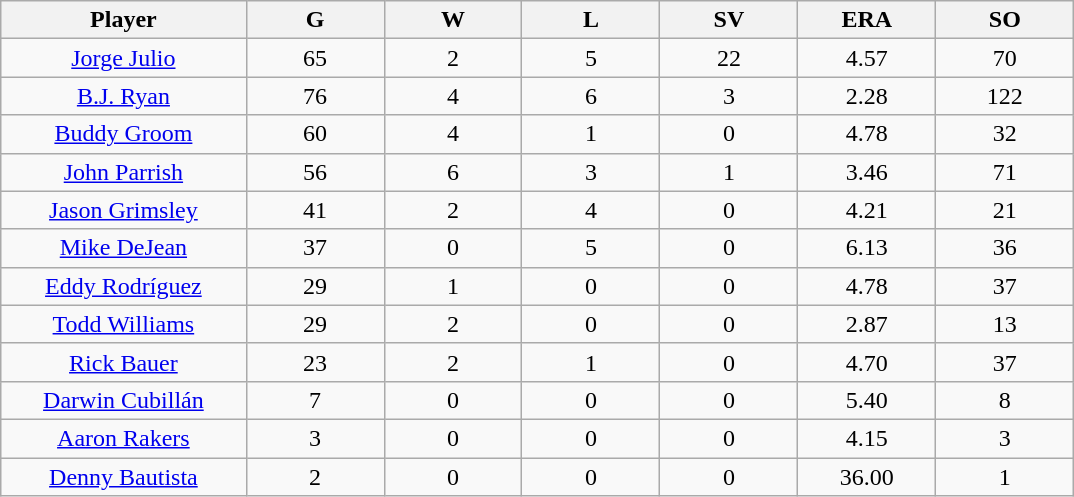<table class="wikitable sortable">
<tr>
<th bgcolor="#DDDDFF" width="16%">Player</th>
<th bgcolor="#DDDDFF" width="9%">G</th>
<th bgcolor="#DDDDFF" width="9%">W</th>
<th bgcolor="#DDDDFF" width="9%">L</th>
<th bgcolor="#DDDDFF" width="9%">SV</th>
<th bgcolor="#DDDDFF" width="9%">ERA</th>
<th bgcolor="#DDDDFF" width="9%">SO</th>
</tr>
<tr align=center>
<td><a href='#'>Jorge Julio</a></td>
<td>65</td>
<td>2</td>
<td>5</td>
<td>22</td>
<td>4.57</td>
<td>70</td>
</tr>
<tr align=center>
<td><a href='#'>B.J. Ryan</a></td>
<td>76</td>
<td>4</td>
<td>6</td>
<td>3</td>
<td>2.28</td>
<td>122</td>
</tr>
<tr align=center>
<td><a href='#'>Buddy Groom</a></td>
<td>60</td>
<td>4</td>
<td>1</td>
<td>0</td>
<td>4.78</td>
<td>32</td>
</tr>
<tr align=center>
<td><a href='#'>John Parrish</a></td>
<td>56</td>
<td>6</td>
<td>3</td>
<td>1</td>
<td>3.46</td>
<td>71</td>
</tr>
<tr align=center>
<td><a href='#'>Jason Grimsley</a></td>
<td>41</td>
<td>2</td>
<td>4</td>
<td>0</td>
<td>4.21</td>
<td>21</td>
</tr>
<tr align=center>
<td><a href='#'>Mike DeJean</a></td>
<td>37</td>
<td>0</td>
<td>5</td>
<td>0</td>
<td>6.13</td>
<td>36</td>
</tr>
<tr align=center>
<td><a href='#'>Eddy Rodríguez</a></td>
<td>29</td>
<td>1</td>
<td>0</td>
<td>0</td>
<td>4.78</td>
<td>37</td>
</tr>
<tr align=center>
<td><a href='#'>Todd Williams</a></td>
<td>29</td>
<td>2</td>
<td>0</td>
<td>0</td>
<td>2.87</td>
<td>13</td>
</tr>
<tr align=center>
<td><a href='#'>Rick Bauer</a></td>
<td>23</td>
<td>2</td>
<td>1</td>
<td>0</td>
<td>4.70</td>
<td>37</td>
</tr>
<tr align=center>
<td><a href='#'>Darwin Cubillán</a></td>
<td>7</td>
<td>0</td>
<td>0</td>
<td>0</td>
<td>5.40</td>
<td>8</td>
</tr>
<tr align=center>
<td><a href='#'>Aaron Rakers</a></td>
<td>3</td>
<td>0</td>
<td>0</td>
<td>0</td>
<td>4.15</td>
<td>3</td>
</tr>
<tr align=center>
<td><a href='#'>Denny Bautista</a></td>
<td>2</td>
<td>0</td>
<td>0</td>
<td>0</td>
<td>36.00</td>
<td>1</td>
</tr>
</table>
